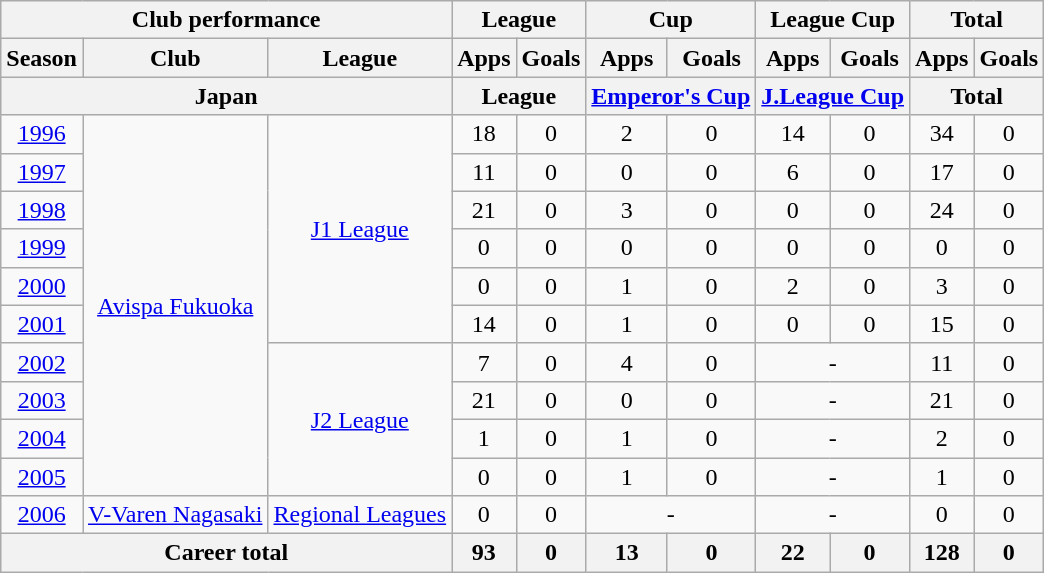<table class="wikitable" style="text-align:center">
<tr>
<th colspan=3>Club performance</th>
<th colspan=2>League</th>
<th colspan=2>Cup</th>
<th colspan=2>League Cup</th>
<th colspan=2>Total</th>
</tr>
<tr>
<th>Season</th>
<th>Club</th>
<th>League</th>
<th>Apps</th>
<th>Goals</th>
<th>Apps</th>
<th>Goals</th>
<th>Apps</th>
<th>Goals</th>
<th>Apps</th>
<th>Goals</th>
</tr>
<tr>
<th colspan=3>Japan</th>
<th colspan=2>League</th>
<th colspan=2><a href='#'>Emperor's Cup</a></th>
<th colspan=2><a href='#'>J.League Cup</a></th>
<th colspan=2>Total</th>
</tr>
<tr>
<td><a href='#'>1996</a></td>
<td rowspan="10"><a href='#'>Avispa Fukuoka</a></td>
<td rowspan="6"><a href='#'>J1 League</a></td>
<td>18</td>
<td>0</td>
<td>2</td>
<td>0</td>
<td>14</td>
<td>0</td>
<td>34</td>
<td>0</td>
</tr>
<tr>
<td><a href='#'>1997</a></td>
<td>11</td>
<td>0</td>
<td>0</td>
<td>0</td>
<td>6</td>
<td>0</td>
<td>17</td>
<td>0</td>
</tr>
<tr>
<td><a href='#'>1998</a></td>
<td>21</td>
<td>0</td>
<td>3</td>
<td>0</td>
<td>0</td>
<td>0</td>
<td>24</td>
<td>0</td>
</tr>
<tr>
<td><a href='#'>1999</a></td>
<td>0</td>
<td>0</td>
<td>0</td>
<td>0</td>
<td>0</td>
<td>0</td>
<td>0</td>
<td>0</td>
</tr>
<tr>
<td><a href='#'>2000</a></td>
<td>0</td>
<td>0</td>
<td>1</td>
<td>0</td>
<td>2</td>
<td>0</td>
<td>3</td>
<td>0</td>
</tr>
<tr>
<td><a href='#'>2001</a></td>
<td>14</td>
<td>0</td>
<td>1</td>
<td>0</td>
<td>0</td>
<td>0</td>
<td>15</td>
<td>0</td>
</tr>
<tr>
<td><a href='#'>2002</a></td>
<td rowspan="4"><a href='#'>J2 League</a></td>
<td>7</td>
<td>0</td>
<td>4</td>
<td>0</td>
<td colspan="2">-</td>
<td>11</td>
<td>0</td>
</tr>
<tr>
<td><a href='#'>2003</a></td>
<td>21</td>
<td>0</td>
<td>0</td>
<td>0</td>
<td colspan="2">-</td>
<td>21</td>
<td>0</td>
</tr>
<tr>
<td><a href='#'>2004</a></td>
<td>1</td>
<td>0</td>
<td>1</td>
<td>0</td>
<td colspan="2">-</td>
<td>2</td>
<td>0</td>
</tr>
<tr>
<td><a href='#'>2005</a></td>
<td>0</td>
<td>0</td>
<td>1</td>
<td>0</td>
<td colspan="2">-</td>
<td>1</td>
<td>0</td>
</tr>
<tr>
<td><a href='#'>2006</a></td>
<td><a href='#'>V-Varen Nagasaki</a></td>
<td><a href='#'>Regional Leagues</a></td>
<td>0</td>
<td>0</td>
<td colspan="2">-</td>
<td colspan="2">-</td>
<td>0</td>
<td>0</td>
</tr>
<tr>
<th colspan=3>Career total</th>
<th>93</th>
<th>0</th>
<th>13</th>
<th>0</th>
<th>22</th>
<th>0</th>
<th>128</th>
<th>0</th>
</tr>
</table>
